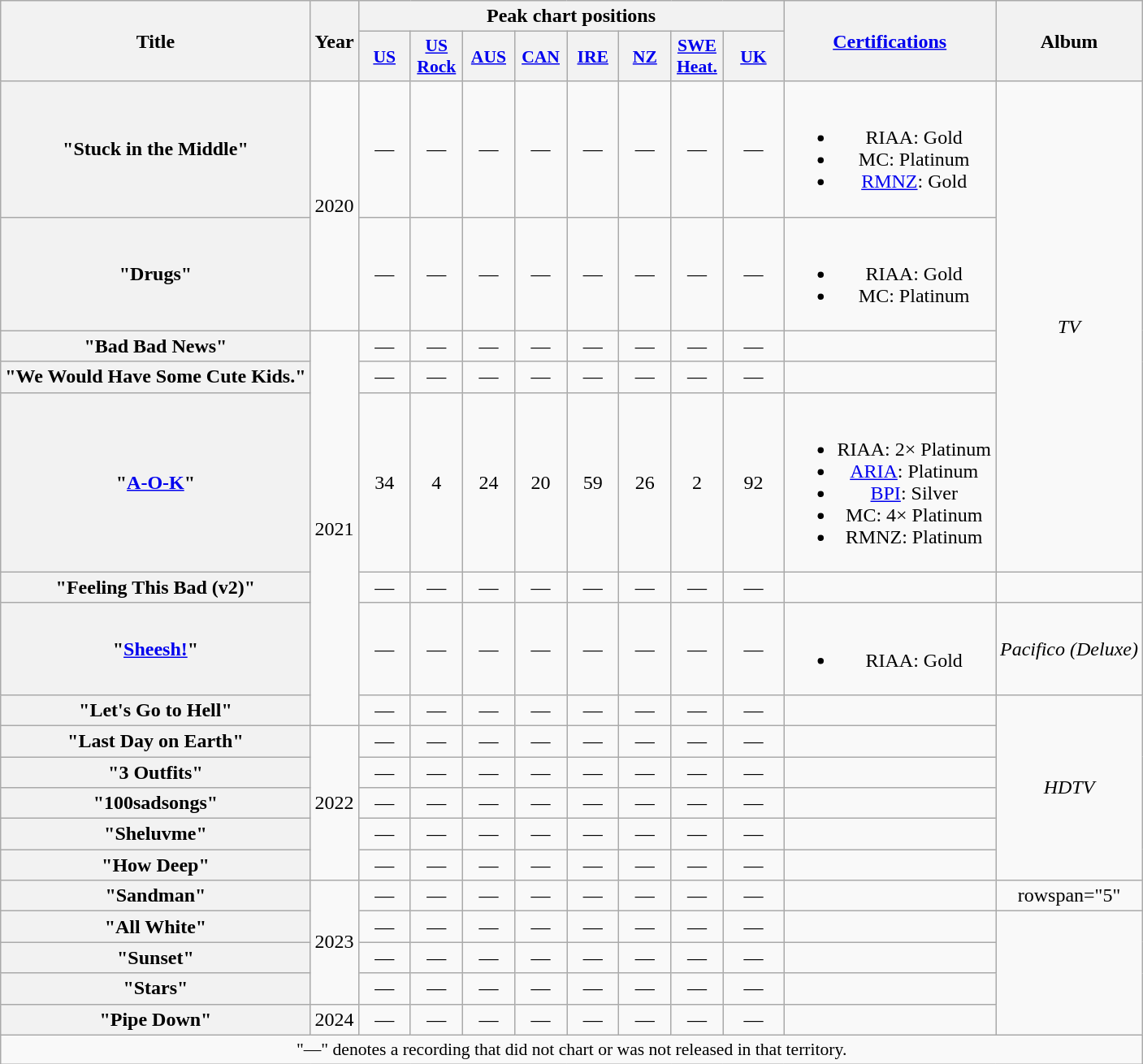<table class="wikitable plainrowheaders" style="text-align:center">
<tr>
<th rowspan="2">Title</th>
<th rowspan="2">Year</th>
<th colspan="8">Peak chart positions</th>
<th rowspan="2"><a href='#'>Certifications</a></th>
<th rowspan="2">Album</th>
</tr>
<tr>
<th scope="col" style="width:2.5em;font-size:90%;"><a href='#'>US</a><br></th>
<th scope="col" style="width:2.5em;font-size:90%;"><a href='#'>US<br>Rock</a><br></th>
<th scope="col" style="width:2.5em;font-size:90%;"><a href='#'>AUS</a><br></th>
<th scope="col" style="width:2.5em;font-size:90%;"><a href='#'>CAN</a><br></th>
<th scope="col" style="width:2.5em;font-size:90%;"><a href='#'>IRE</a><br></th>
<th scope="col" style="width:2.5em;font-size:90%;"><a href='#'>NZ</a><br></th>
<th scope="col" style="width:2.5em;font-size:90%;"><a href='#'>SWE<br>Heat.</a><br></th>
<th scope="col" style="width:3em;font-size:90%;"><a href='#'>UK</a><br></th>
</tr>
<tr>
<th scope="row">"Stuck in the Middle"<br></th>
<td rowspan="2">2020</td>
<td>—</td>
<td>—</td>
<td>—</td>
<td>—</td>
<td>—</td>
<td>—</td>
<td>—</td>
<td>—</td>
<td><br><ul><li>RIAA: Gold</li><li>MC: Platinum</li><li><a href='#'>RMNZ</a>: Gold</li></ul></td>
<td rowspan="5"><em>TV</em></td>
</tr>
<tr>
<th scope="row">"Drugs"</th>
<td>—</td>
<td>—</td>
<td>—</td>
<td>—</td>
<td>—</td>
<td>—</td>
<td>—</td>
<td>—</td>
<td><br><ul><li>RIAA: Gold</li><li>MC: Platinum</li></ul></td>
</tr>
<tr>
<th scope="row">"Bad Bad News"</th>
<td rowspan="6">2021</td>
<td>—</td>
<td>—</td>
<td>—</td>
<td>—</td>
<td>—</td>
<td>—</td>
<td>—</td>
<td>—</td>
<td></td>
</tr>
<tr>
<th scope="row">"We Would Have Some Cute Kids."</th>
<td>—</td>
<td>—</td>
<td>—</td>
<td>—</td>
<td>—</td>
<td>—</td>
<td>—</td>
<td>—</td>
<td></td>
</tr>
<tr>
<th scope="row">"<a href='#'>A-O-K</a>"<br></th>
<td>34</td>
<td>4</td>
<td>24</td>
<td>20</td>
<td>59</td>
<td>26</td>
<td>2</td>
<td>92</td>
<td><br><ul><li>RIAA: 2× Platinum</li><li><a href='#'>ARIA</a>: Platinum</li><li><a href='#'>BPI</a>: Silver</li><li>MC: 4× Platinum</li><li>RMNZ: Platinum</li></ul></td>
</tr>
<tr>
<th scope="row">"Feeling This Bad (v2)"</th>
<td>—</td>
<td>—</td>
<td>—</td>
<td>—</td>
<td>—</td>
<td>—</td>
<td>—</td>
<td>—</td>
<td></td>
<td></td>
</tr>
<tr>
<th scope="row">"<a href='#'>Sheesh!</a>"<br></th>
<td>—</td>
<td>—</td>
<td>—</td>
<td>—</td>
<td>—</td>
<td>—</td>
<td>—</td>
<td>—</td>
<td><br><ul><li>RIAA: Gold</li></ul></td>
<td><em>Pacifico (Deluxe)</em></td>
</tr>
<tr>
<th scope="row">"Let's Go to Hell"</th>
<td>—</td>
<td>—</td>
<td>—</td>
<td>—</td>
<td>—</td>
<td>—</td>
<td>—</td>
<td>—</td>
<td></td>
<td rowspan="6"><em>HDTV</em></td>
</tr>
<tr>
<th scope="row">"Last Day on Earth"</th>
<td rowspan="5">2022</td>
<td>—</td>
<td>—</td>
<td>—</td>
<td>—</td>
<td>—</td>
<td>—</td>
<td>—</td>
<td>—</td>
<td></td>
</tr>
<tr>
<th scope="row">"3 Outfits"</th>
<td>—</td>
<td>—</td>
<td>—</td>
<td>—</td>
<td>—</td>
<td>—</td>
<td>—</td>
<td>—</td>
<td></td>
</tr>
<tr>
<th scope="row">"100sadsongs"</th>
<td>—</td>
<td>—</td>
<td>—</td>
<td>—</td>
<td>—</td>
<td>—</td>
<td>—</td>
<td>—</td>
<td></td>
</tr>
<tr>
<th scope="row">"Sheluvme"</th>
<td>—</td>
<td>—</td>
<td>—</td>
<td>—</td>
<td>—</td>
<td>—</td>
<td>—</td>
<td>—</td>
<td></td>
</tr>
<tr>
<th scope="row">"How Deep"</th>
<td>—</td>
<td>—</td>
<td>—</td>
<td>—</td>
<td>—</td>
<td>—</td>
<td>—</td>
<td>—</td>
<td></td>
</tr>
<tr>
<th scope="row">"Sandman"</th>
<td rowspan="4">2023</td>
<td>—</td>
<td>—</td>
<td>—</td>
<td>—</td>
<td>—</td>
<td>—</td>
<td>—</td>
<td>—</td>
<td></td>
<td>rowspan="5" </td>
</tr>
<tr>
<th scope="row">"All White"</th>
<td>—</td>
<td>—</td>
<td>—</td>
<td>—</td>
<td>—</td>
<td>—</td>
<td>—</td>
<td>—</td>
<td></td>
</tr>
<tr>
<th scope="row">"Sunset"</th>
<td>—</td>
<td>—</td>
<td>—</td>
<td>—</td>
<td>—</td>
<td>—</td>
<td>—</td>
<td>—</td>
<td></td>
</tr>
<tr>
<th scope="row">"Stars"</th>
<td>—</td>
<td>—</td>
<td>—</td>
<td>—</td>
<td>—</td>
<td>—</td>
<td>—</td>
<td>—</td>
<td></td>
</tr>
<tr>
<th scope="row">"Pipe Down"</th>
<td>2024</td>
<td>—</td>
<td>—</td>
<td>—</td>
<td>—</td>
<td>—</td>
<td>—</td>
<td>—</td>
<td>—</td>
<td></td>
</tr>
<tr>
<td colspan="15" style="font-size:90%">"—" denotes a recording that did not chart or was not released in that territory.</td>
</tr>
</table>
